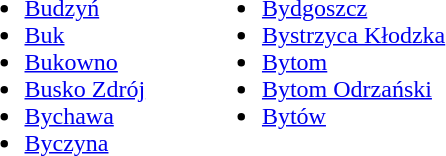<table>
<tr>
<td valign="Top"><br><ul><li><a href='#'>Budzyń</a></li><li><a href='#'>Buk</a></li><li><a href='#'>Bukowno</a></li><li><a href='#'>Busko Zdrój</a></li><li><a href='#'>Bychawa</a></li><li><a href='#'>Byczyna</a></li></ul></td>
<td style="width:10%;"></td>
<td valign="Top"><br><ul><li><a href='#'>Bydgoszcz</a></li><li><a href='#'>Bystrzyca Kłodzka</a></li><li><a href='#'>Bytom</a></li><li><a href='#'>Bytom Odrzański</a></li><li><a href='#'>Bytów</a></li></ul></td>
</tr>
</table>
